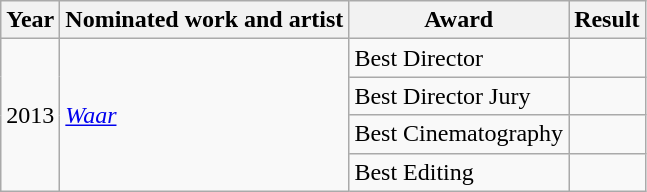<table class="wikitable">
<tr>
<th>Year</th>
<th>Nominated work and artist</th>
<th>Award</th>
<th>Result</th>
</tr>
<tr>
<td rowspan="4">2013</td>
<td rowspan="4"><em><a href='#'>Waar</a></em></td>
<td>Best Director</td>
<td></td>
</tr>
<tr>
<td>Best Director Jury</td>
<td></td>
</tr>
<tr>
<td>Best Cinematography</td>
<td></td>
</tr>
<tr>
<td>Best Editing</td>
<td></td>
</tr>
</table>
